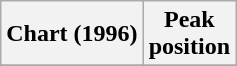<table class="wikitable plainrowheaders" style="text-align:center">
<tr>
<th scope="col">Chart (1996)</th>
<th scope="col">Peak<br>position</th>
</tr>
<tr>
</tr>
</table>
